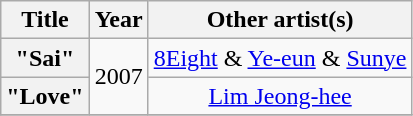<table class="wikitable plainrowheaders" style="text-align:center;">
<tr>
<th scope="col">Title</th>
<th scope="col">Year</th>
<th scope="col">Other artist(s)</th>
</tr>
<tr>
<th scope="row">"Sai"</th>
<td rowspan="2">2007</td>
<td><a href='#'>8Eight</a> & <a href='#'>Ye-eun</a> & <a href='#'>Sunye</a></td>
</tr>
<tr>
<th scope="row">"Love"</th>
<td><a href='#'>Lim Jeong-hee</a></td>
</tr>
<tr>
</tr>
</table>
